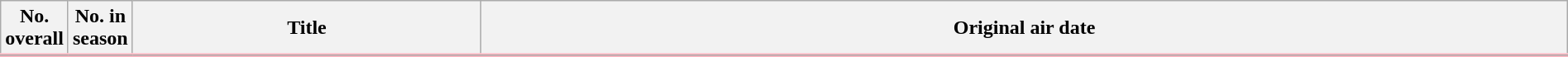<table class="wikitable" width="100%" style="background: #FFF;">
<tr style="border-bottom:3px solid #FFB6C1">
<th width="3%">No. overall</th>
<th width="3%">No. in season</th>
<th>Title</th>
<th width:"12%">Original air date</th>
</tr>
<tr>
</tr>
</table>
